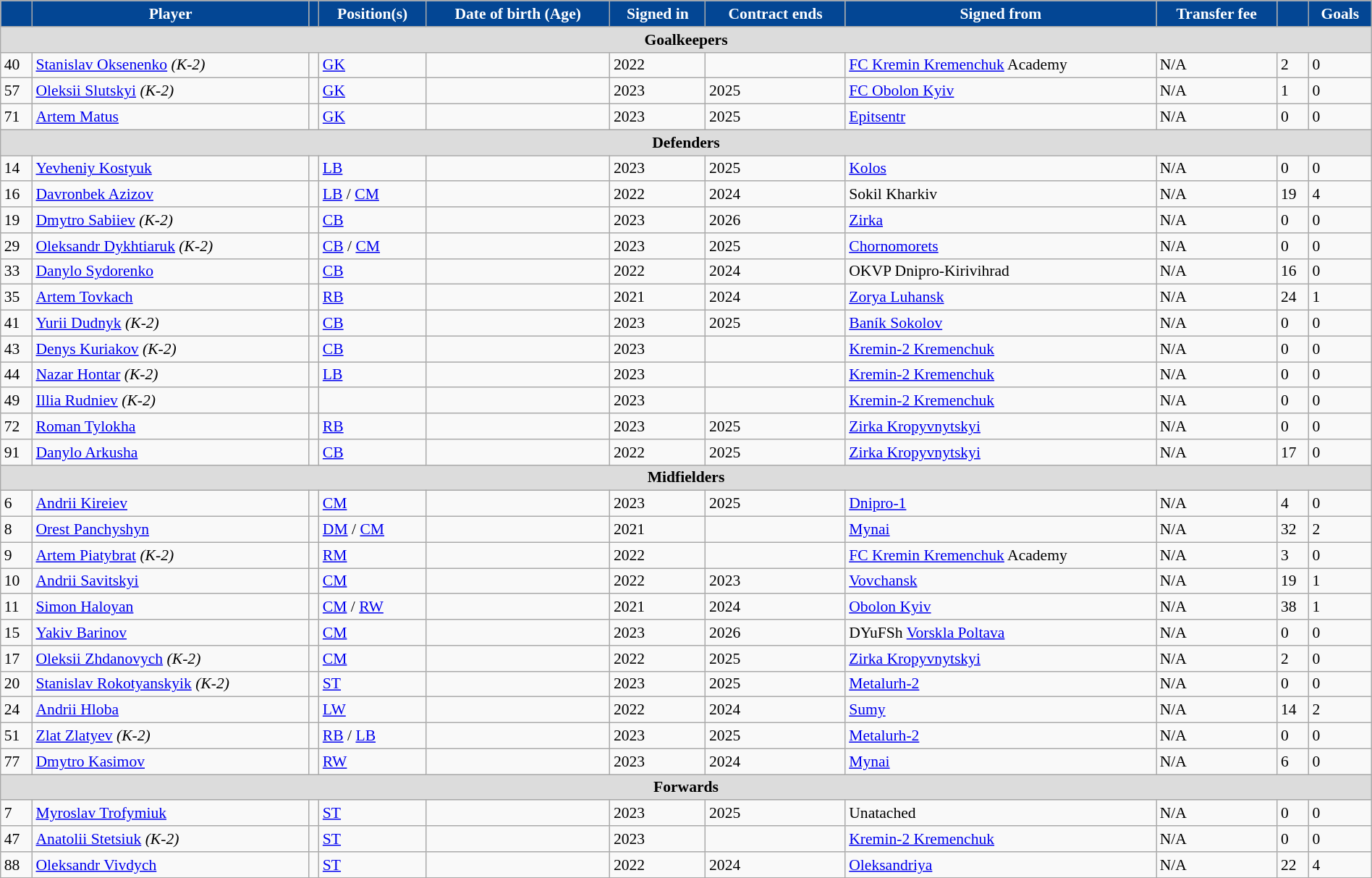<table class="wikitable sortable" style="text-align:left; font-size:90%; width:100%;">
<tr>
<th style="background:#034694; color:white; text-align:center;"></th>
<th style="background:#034694; color:white; text-align:center;">Player</th>
<th style="background:#034694; color:white; text-align:center;"></th>
<th style="background:#034694; color:white; text-align:center;">Position(s)</th>
<th style="background:#034694; color:white; text-align:center;">Date of birth (Age)</th>
<th style="background:#034694; color:white; text-align:center;">Signed in</th>
<th style="background:#034694; color:white; text-align:center;">Contract ends</th>
<th style="background:#034694; color:white; text-align:center;">Signed from</th>
<th style="background:#034694; color:white; text-align:center;">Transfer fee</th>
<th style="background:#034694; color:white; text-align:center;"></th>
<th style="background:#034694; color:white; text-align:center;">Goals</th>
</tr>
<tr>
<th colspan=11 style="background:#dcdcdc; text-align:center;">Goalkeepers</th>
</tr>
<tr>
<td>40</td>
<td><a href='#'>Stanislav Oksenenko</a> <em>(K-2)</em></td>
<td></td>
<td><a href='#'>GK</a></td>
<td></td>
<td>2022</td>
<td></td>
<td> <a href='#'>FC Kremin Kremenchuk</a> Academy</td>
<td>N/A</td>
<td>2</td>
<td>0</td>
</tr>
<tr>
<td>57</td>
<td><a href='#'>Oleksii Slutskyi</a> <em>(K-2)</em></td>
<td></td>
<td><a href='#'>GK</a></td>
<td></td>
<td>2023</td>
<td>2025</td>
<td> <a href='#'>FC Obolon Kyiv</a></td>
<td>N/A</td>
<td>1</td>
<td>0</td>
</tr>
<tr>
<td>71</td>
<td><a href='#'>Artem Matus</a></td>
<td></td>
<td><a href='#'>GK</a></td>
<td></td>
<td>2023</td>
<td>2025</td>
<td> <a href='#'>Epitsentr</a></td>
<td>N/A</td>
<td>0</td>
<td>0</td>
</tr>
<tr>
<th colspan=11 style="background:#dcdcdc; text-align:center;">Defenders</th>
</tr>
<tr>
<td>14</td>
<td><a href='#'>Yevheniy Kostyuk</a></td>
<td></td>
<td><a href='#'>LB</a></td>
<td></td>
<td>2023</td>
<td>2025</td>
<td> <a href='#'>Kolos</a></td>
<td>N/A</td>
<td>0</td>
<td>0</td>
</tr>
<tr>
<td>16</td>
<td><a href='#'>Davronbek Azizov</a></td>
<td></td>
<td><a href='#'>LB</a> / <a href='#'>CM</a></td>
<td></td>
<td>2022</td>
<td>2024</td>
<td> Sokil Kharkiv</td>
<td>N/A</td>
<td>19</td>
<td>4</td>
</tr>
<tr>
<td>19</td>
<td><a href='#'>Dmytro Sabiiev</a> <em>(K-2)</em></td>
<td></td>
<td><a href='#'>CB</a></td>
<td></td>
<td>2023</td>
<td>2026</td>
<td> <a href='#'>Zirka</a></td>
<td>N/A</td>
<td>0</td>
<td>0</td>
</tr>
<tr>
<td>29</td>
<td><a href='#'>Oleksandr Dykhtiaruk</a> <em>(K-2)</em></td>
<td></td>
<td><a href='#'>CB</a> / <a href='#'>CM</a></td>
<td></td>
<td>2023</td>
<td>2025</td>
<td> <a href='#'>Chornomorets</a></td>
<td>N/A</td>
<td>0</td>
<td>0</td>
</tr>
<tr>
<td>33</td>
<td><a href='#'>Danylo Sydorenko</a></td>
<td></td>
<td><a href='#'>CB</a></td>
<td></td>
<td>2022</td>
<td>2024</td>
<td> OKVP Dnipro-Kirivihrad</td>
<td>N/A</td>
<td>16</td>
<td>0</td>
</tr>
<tr>
<td>35</td>
<td><a href='#'>Artem Tovkach</a></td>
<td></td>
<td><a href='#'>RB</a></td>
<td></td>
<td>2021</td>
<td>2024</td>
<td> <a href='#'>Zorya Luhansk</a></td>
<td>N/A</td>
<td>24</td>
<td>1</td>
</tr>
<tr>
<td>41</td>
<td><a href='#'>Yurii Dudnyk</a> <em>(K-2)</em></td>
<td></td>
<td><a href='#'>CB</a></td>
<td></td>
<td>2023</td>
<td>2025</td>
<td> <a href='#'>Baník Sokolov</a></td>
<td>N/A</td>
<td>0</td>
<td>0</td>
</tr>
<tr>
<td>43</td>
<td><a href='#'>Denys Kuriakov</a> <em>(K-2)</em></td>
<td></td>
<td><a href='#'>CB</a></td>
<td></td>
<td>2023</td>
<td></td>
<td> <a href='#'>Kremin-2 Kremenchuk</a></td>
<td>N/A</td>
<td>0</td>
<td>0</td>
</tr>
<tr>
<td>44</td>
<td><a href='#'>Nazar Hontar</a> <em>(K-2)</em></td>
<td></td>
<td><a href='#'>LB</a></td>
<td></td>
<td>2023</td>
<td></td>
<td> <a href='#'>Kremin-2 Kremenchuk</a></td>
<td>N/A</td>
<td>0</td>
<td>0</td>
</tr>
<tr>
<td>49</td>
<td><a href='#'>Illia Rudniev</a> <em>(K-2)</em></td>
<td></td>
<td></td>
<td></td>
<td>2023</td>
<td></td>
<td> <a href='#'>Kremin-2 Kremenchuk</a></td>
<td>N/A</td>
<td>0</td>
<td>0</td>
</tr>
<tr>
<td>72</td>
<td><a href='#'>Roman Tylokha</a></td>
<td></td>
<td><a href='#'>RB</a></td>
<td></td>
<td>2023</td>
<td>2025</td>
<td> <a href='#'>Zirka Kropyvnytskyi</a></td>
<td>N/A</td>
<td>0</td>
<td>0</td>
</tr>
<tr>
<td>91</td>
<td><a href='#'>Danylo Arkusha</a></td>
<td></td>
<td><a href='#'>CB</a></td>
<td></td>
<td>2022</td>
<td>2025</td>
<td> <a href='#'>Zirka Kropyvnytskyi</a></td>
<td>N/A</td>
<td>17</td>
<td>0</td>
</tr>
<tr>
<th colspan=11 style="background:#dcdcdc; text-align:center;">Midfielders</th>
</tr>
<tr>
<td>6</td>
<td><a href='#'>Andrii Kireiev</a></td>
<td></td>
<td><a href='#'>CM</a></td>
<td></td>
<td>2023</td>
<td>2025</td>
<td> <a href='#'>Dnipro-1</a></td>
<td>N/A</td>
<td>4</td>
<td>0</td>
</tr>
<tr>
<td>8</td>
<td><a href='#'>Orest Panchyshyn</a></td>
<td></td>
<td><a href='#'>DM</a> / <a href='#'>CM</a></td>
<td></td>
<td>2021</td>
<td></td>
<td> <a href='#'>Mynai</a></td>
<td>N/A</td>
<td>32</td>
<td>2</td>
</tr>
<tr>
<td>9</td>
<td><a href='#'>Artem Piatybrat</a> <em>(K-2)</em></td>
<td></td>
<td><a href='#'>RM</a></td>
<td></td>
<td>2022</td>
<td></td>
<td> <a href='#'>FC Kremin Kremenchuk</a> Academy</td>
<td>N/A</td>
<td>3</td>
<td>0</td>
</tr>
<tr>
<td>10</td>
<td><a href='#'>Andrii Savitskyi</a></td>
<td></td>
<td><a href='#'>CM</a></td>
<td></td>
<td>2022</td>
<td>2023</td>
<td> <a href='#'>Vovchansk</a></td>
<td>N/A</td>
<td>19</td>
<td>1</td>
</tr>
<tr>
<td>11</td>
<td><a href='#'>Simon Haloyan</a></td>
<td></td>
<td><a href='#'>CM</a> / <a href='#'>RW</a></td>
<td></td>
<td>2021</td>
<td>2024</td>
<td> <a href='#'>Obolon Kyiv</a></td>
<td>N/A</td>
<td>38</td>
<td>1</td>
</tr>
<tr>
<td>15</td>
<td><a href='#'>Yakiv Barinov</a></td>
<td></td>
<td><a href='#'>CM</a></td>
<td></td>
<td>2023</td>
<td>2026</td>
<td> DYuFSh <a href='#'>Vorskla Poltava</a></td>
<td>N/A</td>
<td>0</td>
<td>0</td>
</tr>
<tr>
<td>17</td>
<td><a href='#'>Oleksii Zhdanovych</a> <em>(K-2)</em></td>
<td></td>
<td><a href='#'>CM</a></td>
<td></td>
<td>2022</td>
<td>2025</td>
<td> <a href='#'>Zirka Kropyvnytskyi</a></td>
<td>N/A</td>
<td>2</td>
<td>0</td>
</tr>
<tr>
<td>20</td>
<td><a href='#'>Stanislav Rokotyanskyik</a> <em>(K-2)</em></td>
<td></td>
<td><a href='#'>ST</a></td>
<td></td>
<td>2023</td>
<td>2025</td>
<td> <a href='#'>Metalurh-2</a></td>
<td>N/A</td>
<td>0</td>
<td>0</td>
</tr>
<tr>
<td>24</td>
<td><a href='#'>Andrii Hloba</a></td>
<td></td>
<td><a href='#'>LW</a></td>
<td></td>
<td>2022</td>
<td>2024</td>
<td> <a href='#'>Sumy</a></td>
<td>N/A</td>
<td>14</td>
<td>2</td>
</tr>
<tr>
<td>51</td>
<td><a href='#'>Zlat Zlatyev</a> <em>(K-2)</em></td>
<td></td>
<td><a href='#'>RB</a> / <a href='#'>LB</a></td>
<td></td>
<td>2023</td>
<td>2025</td>
<td> <a href='#'>Metalurh-2</a></td>
<td>N/A</td>
<td>0</td>
<td>0</td>
</tr>
<tr>
<td>77</td>
<td><a href='#'>Dmytro Kasimov</a></td>
<td></td>
<td><a href='#'>RW</a></td>
<td></td>
<td>2023</td>
<td>2024</td>
<td> <a href='#'>Mynai</a></td>
<td>N/A</td>
<td>6</td>
<td>0</td>
</tr>
<tr>
<th colspan=11 style="background:#dcdcdc; text-align:center;">Forwards</th>
</tr>
<tr>
<td>7</td>
<td><a href='#'>Myroslav Trofymiuk</a></td>
<td></td>
<td><a href='#'>ST</a></td>
<td></td>
<td>2023</td>
<td>2025</td>
<td> Unatached</td>
<td>N/A</td>
<td>0</td>
<td>0</td>
</tr>
<tr>
<td>47</td>
<td><a href='#'>Anatolii Stetsiuk</a> <em>(K-2)</em></td>
<td></td>
<td><a href='#'>ST</a></td>
<td></td>
<td>2023</td>
<td></td>
<td> <a href='#'>Kremin-2 Kremenchuk</a></td>
<td>N/A</td>
<td>0</td>
<td>0</td>
</tr>
<tr>
<td>88</td>
<td><a href='#'>Oleksandr Vivdych</a></td>
<td></td>
<td><a href='#'>ST</a></td>
<td></td>
<td>2022</td>
<td>2024</td>
<td> <a href='#'>Oleksandriya</a></td>
<td>N/A</td>
<td>22</td>
<td>4</td>
</tr>
<tr>
</tr>
</table>
